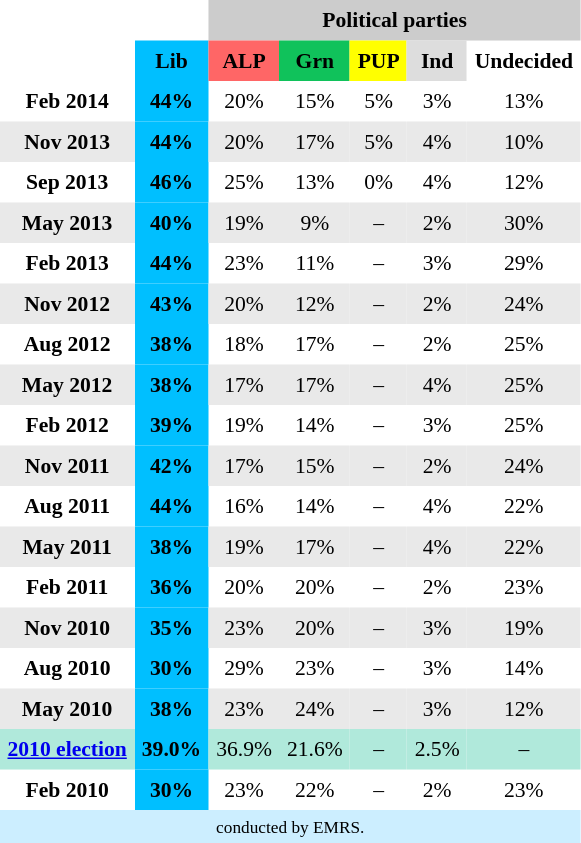<table class="toccolours" cellpadding="5" cellspacing="0" style="float:left; text-align:center; margin-right:.5em; margin-top:.4em; font-size:90%;">
<tr>
</tr>
<tr>
<th></th>
<td></td>
<th colspan="6" style="background:#ccc;">Political parties</th>
</tr>
<tr>
<th></th>
<th style="background:#00bfff;">Lib</th>
<th style="background:#f66;">ALP</th>
<th style="background:#10c25b;">Grn</th>
<th style="background:#ff0;">PUP</th>
<th style="background:#ddd;">Ind</th>
<th>Undecided</th>
</tr>
<tr>
<th>Feb 2014</th>
<td style="background:#00bfff;"><strong>44%</strong></td>
<td>20%</td>
<td>15%</td>
<td>5%</td>
<td>3%</td>
<td>13%</td>
</tr>
<tr>
<th style="background:#e9e9e9">Nov 2013</th>
<td style="background:#00bfff;"><strong>44%</strong></td>
<td style="background:#e9e9e9">20%</td>
<td style="background:#e9e9e9">17%</td>
<td style="background:#e9e9e9">5%</td>
<td style="background:#e9e9e9">4%</td>
<td style="background:#e9e9e9">10%</td>
</tr>
<tr>
<th>Sep 2013</th>
<td style="background:#00bfff;"><strong>46%</strong></td>
<td>25%</td>
<td>13%</td>
<td>0%</td>
<td>4%</td>
<td>12%</td>
</tr>
<tr>
<th style="background:#e9e9e9">May 2013</th>
<td style="background:#00bfff;"><strong>40%</strong></td>
<td style="background:#e9e9e9">19%</td>
<td style="background:#e9e9e9">9%</td>
<td style="background:#e9e9e9">–</td>
<td style="background:#e9e9e9">2%</td>
<td style="background:#e9e9e9">30%</td>
</tr>
<tr>
<th>Feb 2013</th>
<td style="background:#00bfff;"><strong>44%</strong></td>
<td>23%</td>
<td>11%</td>
<td>–</td>
<td>3%</td>
<td>29%</td>
</tr>
<tr>
<th style="background:#e9e9e9">Nov 2012</th>
<td style="background:#00bfff;"><strong>43%</strong></td>
<td style="background:#e9e9e9">20%</td>
<td style="background:#e9e9e9">12%</td>
<td style="background:#e9e9e9">–</td>
<td style="background:#e9e9e9">2%</td>
<td style="background:#e9e9e9">24%</td>
</tr>
<tr>
<th>Aug 2012</th>
<td style="background:#00bfff;"><strong>38%</strong></td>
<td>18%</td>
<td>17%</td>
<td>–</td>
<td>2%</td>
<td>25%</td>
</tr>
<tr>
<th style="background:#e9e9e9">May 2012</th>
<td style="background:#00bfff;"><strong>38%</strong></td>
<td style="background:#e9e9e9">17%</td>
<td style="background:#e9e9e9">17%</td>
<td style="background:#e9e9e9">–</td>
<td style="background:#e9e9e9">4%</td>
<td style="background:#e9e9e9">25%</td>
</tr>
<tr>
<th>Feb 2012</th>
<td style="background:#00bfff;"><strong>39%</strong></td>
<td>19%</td>
<td>14%</td>
<td>–</td>
<td>3%</td>
<td>25%</td>
</tr>
<tr>
<th style="background:#e9e9e9;">Nov 2011</th>
<td style="background:#00bfff;"><strong>42%</strong></td>
<td style="background:#e9e9e9;">17%</td>
<td style="background:#e9e9e9;">15%</td>
<td style="background:#e9e9e9;">–</td>
<td style="background:#e9e9e9;">2%</td>
<td style="background:#e9e9e9;">24%</td>
</tr>
<tr>
<th>Aug 2011</th>
<td style="background:#00bfff;"><strong>44%</strong></td>
<td>16%</td>
<td>14%</td>
<td>–</td>
<td>4%</td>
<td>22%</td>
</tr>
<tr>
<th style="background:#e9e9e9;">May 2011</th>
<td style="background:#00bfff;"><strong>38%</strong></td>
<td style="background:#e9e9e9;">19%</td>
<td style="background:#e9e9e9;">17%</td>
<td style="background:#e9e9e9;">–</td>
<td style="background:#e9e9e9;">4%</td>
<td style="background:#e9e9e9;">22%</td>
</tr>
<tr>
<th>Feb 2011</th>
<td style="background:#00bfff;"><strong>36%</strong></td>
<td>20%</td>
<td>20%</td>
<td>–</td>
<td>2%</td>
<td>23%</td>
</tr>
<tr>
<th style="background:#e9e9e9;">Nov 2010</th>
<td style="background:#00bfff;"><strong>35%</strong></td>
<td style="background:#e9e9e9;">23%</td>
<td style="background:#e9e9e9;">20%</td>
<td style="background:#e9e9e9;">–</td>
<td style="background:#e9e9e9;">3%</td>
<td style="background:#e9e9e9;">19%</td>
</tr>
<tr>
<th>Aug 2010</th>
<td style="background:#00bfff;"><strong>30%</strong></td>
<td>29%</td>
<td>23%</td>
<td>–</td>
<td>3%</td>
<td>14%</td>
</tr>
<tr>
<th style="background:#e9e9e9;">May 2010</th>
<td style="background:#00bfff;"><strong>38%</strong></td>
<td style="background:#e9e9e9;">23%</td>
<td style="background:#e9e9e9;">24%</td>
<td style="background:#e9e9e9;">–</td>
<td style="background:#e9e9e9;">3%</td>
<td style="background:#e9e9e9;">12%</td>
</tr>
<tr>
<th style="background:#b0e9db;"><a href='#'>2010 election</a></th>
<td style="background:#00bfff;"><strong>39.0%</strong></td>
<td style="background:#b0e9db;">36.9%</td>
<td style="background:#b0e9db;">21.6%</td>
<td style="background:#b0e9db;">–</td>
<td style="background:#b0e9db;">2.5%</td>
<td style="background:#b0e9db;">–</td>
</tr>
<tr>
<th>Feb 2010</th>
<td style="background:#00bfff;"><strong>30%</strong></td>
<td>23%</td>
<td>22%</td>
<td>–</td>
<td>2%</td>
<td>23%</td>
</tr>
<tr>
<td colspan="7"  style="font-size:80%; background:#cef;"> conducted by EMRS.</td>
</tr>
</table>
